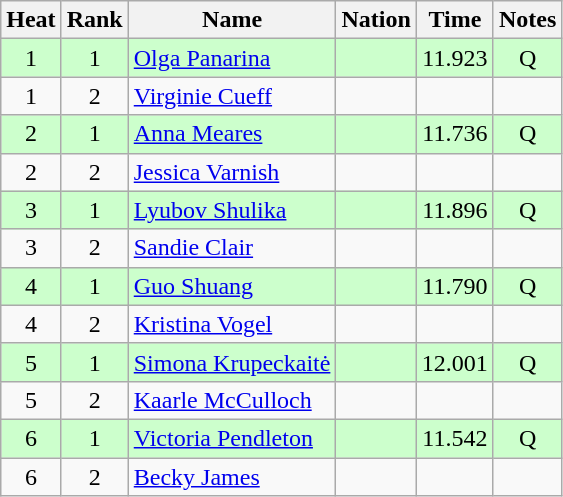<table class="wikitable sortable" style="text-align:center">
<tr>
<th>Heat</th>
<th>Rank</th>
<th>Name</th>
<th>Nation</th>
<th>Time</th>
<th>Notes</th>
</tr>
<tr bgcolor=ccffcc>
<td>1</td>
<td>1</td>
<td align=left><a href='#'>Olga Panarina</a></td>
<td align=left></td>
<td>11.923</td>
<td>Q</td>
</tr>
<tr>
<td>1</td>
<td>2</td>
<td align=left><a href='#'>Virginie Cueff</a></td>
<td align=left></td>
<td></td>
<td></td>
</tr>
<tr bgcolor=ccffcc>
<td>2</td>
<td>1</td>
<td align=left><a href='#'>Anna Meares</a></td>
<td align=left></td>
<td>11.736</td>
<td>Q</td>
</tr>
<tr>
<td>2</td>
<td>2</td>
<td align=left><a href='#'>Jessica Varnish</a></td>
<td align=left></td>
<td></td>
<td></td>
</tr>
<tr bgcolor=ccffcc>
<td>3</td>
<td>1</td>
<td align=left><a href='#'>Lyubov Shulika</a></td>
<td align=left></td>
<td>11.896</td>
<td>Q</td>
</tr>
<tr>
<td>3</td>
<td>2</td>
<td align=left><a href='#'>Sandie Clair</a></td>
<td align=left></td>
<td></td>
<td></td>
</tr>
<tr bgcolor=ccffcc>
<td>4</td>
<td>1</td>
<td align=left><a href='#'>Guo Shuang</a></td>
<td align=left></td>
<td>11.790</td>
<td>Q</td>
</tr>
<tr>
<td>4</td>
<td>2</td>
<td align=left><a href='#'>Kristina Vogel</a></td>
<td align=left></td>
<td></td>
<td></td>
</tr>
<tr bgcolor=ccffcc>
<td>5</td>
<td>1</td>
<td align=left><a href='#'>Simona Krupeckaitė</a></td>
<td align=left></td>
<td>12.001</td>
<td>Q</td>
</tr>
<tr>
<td>5</td>
<td>2</td>
<td align=left><a href='#'>Kaarle McCulloch</a></td>
<td align=left></td>
<td></td>
<td></td>
</tr>
<tr bgcolor=ccffcc>
<td>6</td>
<td>1</td>
<td align=left><a href='#'>Victoria Pendleton</a></td>
<td align=left></td>
<td>11.542</td>
<td>Q</td>
</tr>
<tr>
<td>6</td>
<td>2</td>
<td align=left><a href='#'>Becky James</a></td>
<td align=left></td>
<td></td>
<td></td>
</tr>
</table>
